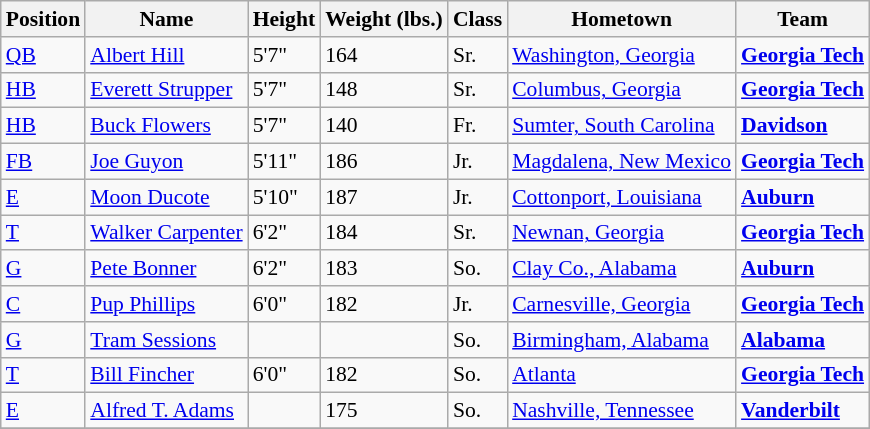<table class="wikitable" style="font-size: 90%">
<tr>
<th>Position</th>
<th>Name</th>
<th>Height</th>
<th>Weight (lbs.)</th>
<th>Class</th>
<th>Hometown</th>
<th>Team</th>
</tr>
<tr>
<td><a href='#'>QB</a></td>
<td><a href='#'>Albert Hill</a></td>
<td>5'7"</td>
<td>164</td>
<td>Sr.</td>
<td><a href='#'>Washington, Georgia</a></td>
<td><strong><a href='#'>Georgia Tech</a></strong></td>
</tr>
<tr>
<td><a href='#'>HB</a></td>
<td><a href='#'>Everett Strupper</a></td>
<td>5'7"</td>
<td>148</td>
<td>Sr.</td>
<td><a href='#'>Columbus, Georgia</a></td>
<td><strong><a href='#'>Georgia Tech</a></strong></td>
</tr>
<tr>
<td><a href='#'>HB</a></td>
<td><a href='#'>Buck Flowers</a></td>
<td>5'7"</td>
<td>140</td>
<td>Fr.</td>
<td><a href='#'>Sumter, South Carolina</a></td>
<td><strong><a href='#'>Davidson</a></strong></td>
</tr>
<tr>
<td><a href='#'>FB</a></td>
<td><a href='#'>Joe Guyon</a></td>
<td>5'11"</td>
<td>186</td>
<td>Jr.</td>
<td><a href='#'>Magdalena, New Mexico</a></td>
<td><strong><a href='#'>Georgia Tech</a></strong></td>
</tr>
<tr>
<td><a href='#'>E</a></td>
<td><a href='#'>Moon Ducote</a></td>
<td>5'10"</td>
<td>187</td>
<td>Jr.</td>
<td><a href='#'>Cottonport, Louisiana</a></td>
<td><strong><a href='#'>Auburn</a></strong></td>
</tr>
<tr>
<td><a href='#'>T</a></td>
<td><a href='#'>Walker Carpenter</a></td>
<td>6'2"</td>
<td>184</td>
<td>Sr.</td>
<td><a href='#'>Newnan, Georgia</a></td>
<td><strong><a href='#'>Georgia Tech</a></strong></td>
</tr>
<tr>
<td><a href='#'>G</a></td>
<td><a href='#'>Pete Bonner</a></td>
<td>6'2"</td>
<td>183</td>
<td>So.</td>
<td><a href='#'>Clay Co., Alabama</a></td>
<td><strong><a href='#'>Auburn</a></strong></td>
</tr>
<tr>
<td><a href='#'>C</a></td>
<td><a href='#'>Pup Phillips</a></td>
<td>6'0"</td>
<td>182</td>
<td>Jr.</td>
<td><a href='#'>Carnesville, Georgia</a></td>
<td><strong><a href='#'>Georgia Tech</a></strong></td>
</tr>
<tr>
<td><a href='#'>G</a></td>
<td><a href='#'>Tram Sessions</a></td>
<td></td>
<td></td>
<td>So.</td>
<td><a href='#'>Birmingham, Alabama</a></td>
<td><strong><a href='#'>Alabama</a></strong></td>
</tr>
<tr>
<td><a href='#'>T</a></td>
<td><a href='#'>Bill Fincher</a></td>
<td>6'0"</td>
<td>182</td>
<td>So.</td>
<td><a href='#'>Atlanta</a></td>
<td><strong><a href='#'>Georgia Tech</a></strong></td>
</tr>
<tr>
<td><a href='#'>E</a></td>
<td><a href='#'>Alfred T. Adams</a></td>
<td></td>
<td>175</td>
<td>So.</td>
<td><a href='#'>Nashville, Tennessee</a></td>
<td><strong><a href='#'>Vanderbilt</a></strong></td>
</tr>
<tr>
</tr>
</table>
